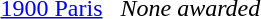<table>
<tr valign="top">
<td rowspan=2><a href='#'>1900 Paris</a><br></td>
<td rowspan=2></td>
<td></td>
<td rowspan=2><em>None awarded</em></td>
</tr>
<tr>
<td></td>
</tr>
</table>
